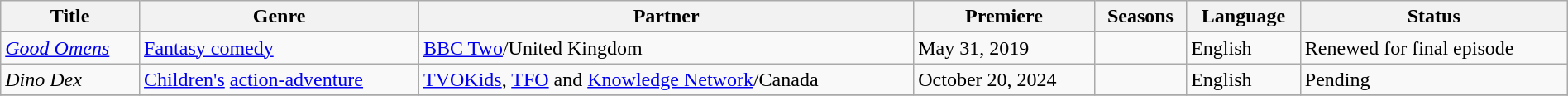<table class="wikitable sortable" style="width:100%;">
<tr>
<th>Title</th>
<th>Genre</th>
<th>Partner</th>
<th>Premiere</th>
<th>Seasons</th>
<th>Language</th>
<th>Status</th>
</tr>
<tr>
<td><em><a href='#'>Good Omens</a></em></td>
<td><a href='#'>Fantasy comedy</a></td>
<td><a href='#'>BBC Two</a>/United Kingdom</td>
<td>May 31, 2019</td>
<td></td>
<td>English</td>
<td>Renewed for final episode</td>
</tr>
<tr>
<td><em>Dino Dex</em></td>
<td><a href='#'>Children's</a> <a href='#'>action-adventure</a></td>
<td><a href='#'>TVOKids</a>, <a href='#'>TFO</a> and <a href='#'>Knowledge Network</a>/Canada</td>
<td>October 20, 2024</td>
<td></td>
<td>English</td>
<td>Pending</td>
</tr>
<tr>
</tr>
</table>
